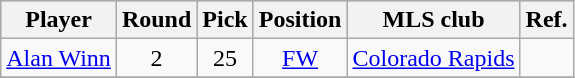<table class="wikitable" style="text-align:center;">
<tr style="background:#C0C0C0;">
<th>Player</th>
<th>Round</th>
<th>Pick</th>
<th>Position</th>
<th>MLS club</th>
<th>Ref.</th>
</tr>
<tr>
<td><a href='#'>Alan Winn</a></td>
<td>2</td>
<td>25</td>
<td><a href='#'>FW</a></td>
<td><a href='#'>Colorado Rapids</a></td>
<td></td>
</tr>
<tr>
</tr>
</table>
